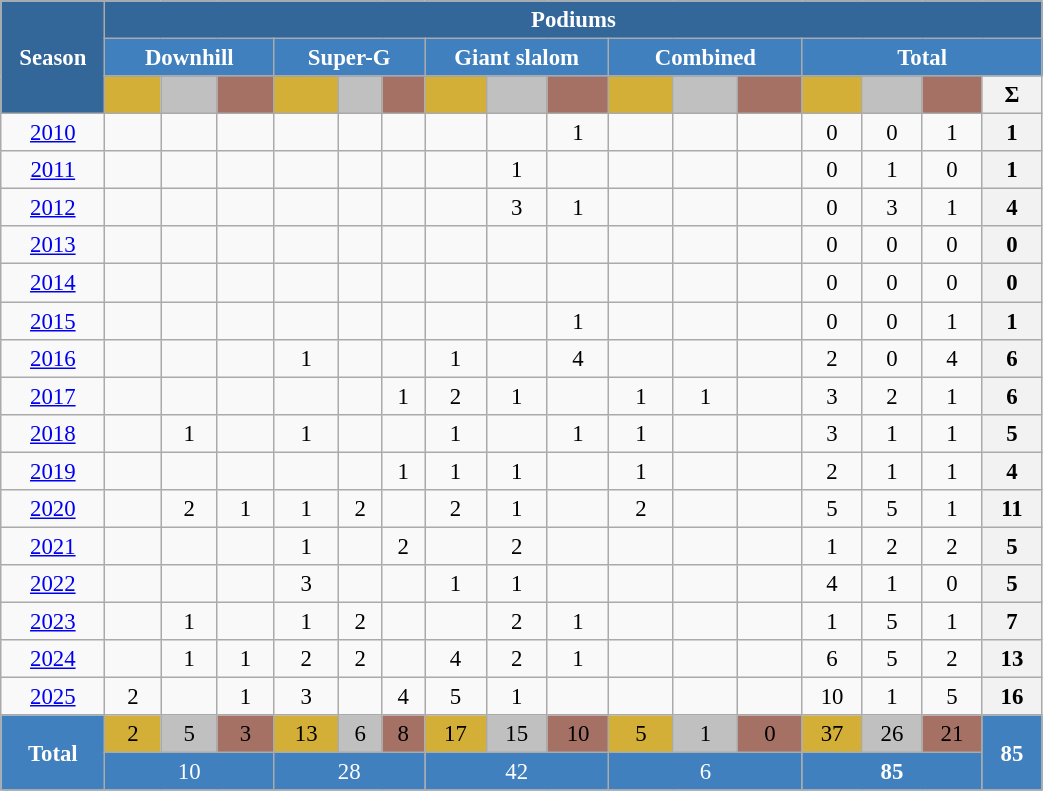<table class="wikitable" style="font-size:95%; text-align:center; border:grey solid 1px; border-collapse:collapse;" width="55%">
<tr style="background-color:#369; color:white;">
<td rowspan="3" colspan="1" width="10%"><strong>Season</strong></td>
<td colspan="16"><strong>Podiums</strong></td>
</tr>
<tr style="background-color:#4180be; color:white;">
<th style="background:#4180be;" width="300" colspan="3">Downhill</th>
<th style="background:#4180be;" width="300" colspan="3">Super-G</th>
<th style="background:#4180be;" width="350" colspan="3">Giant slalom</th>
<th style="background:#4180be;" width="350" colspan="3">Combined</th>
<th style="background:#4180be;" width="450" colspan="4">Total</th>
</tr>
<tr>
<td align="center" bgcolor="#d4af37"></td>
<td align="center" bgcolor="silver"></td>
<td align="center" bgcolor="#a57164"></td>
<td align="center" bgcolor="#d4af37"></td>
<td align="center" bgcolor="silver"></td>
<td align="center" bgcolor="#a57164"></td>
<td align="center" bgcolor="#d4af37"></td>
<td align="center" bgcolor="silver"></td>
<td align="center" bgcolor="#a57164"></td>
<td align="center" bgcolor="#d4af37"></td>
<td align="center" bgcolor="silver"></td>
<td align="center" bgcolor="#a57164"></td>
<td align="center" bgcolor="#d4af37"></td>
<td align="center" bgcolor="silver"></td>
<td align="center" bgcolor="#a57164"></td>
<th>Σ</th>
</tr>
<tr>
<td align="center"><a href='#'>2010</a></td>
<td></td>
<td></td>
<td></td>
<td></td>
<td></td>
<td></td>
<td></td>
<td></td>
<td>1</td>
<td></td>
<td></td>
<td></td>
<td>0</td>
<td>0</td>
<td>1</td>
<th>1</th>
</tr>
<tr>
<td align="center"><a href='#'>2011</a></td>
<td></td>
<td></td>
<td></td>
<td></td>
<td></td>
<td></td>
<td></td>
<td>1</td>
<td></td>
<td></td>
<td></td>
<td></td>
<td>0</td>
<td>1</td>
<td>0</td>
<th>1</th>
</tr>
<tr>
<td align="center"><a href='#'>2012</a></td>
<td></td>
<td></td>
<td></td>
<td></td>
<td></td>
<td></td>
<td></td>
<td>3</td>
<td>1</td>
<td></td>
<td></td>
<td></td>
<td>0</td>
<td>3</td>
<td>1</td>
<th>4</th>
</tr>
<tr>
<td align="center"><a href='#'>2013</a></td>
<td></td>
<td></td>
<td></td>
<td></td>
<td></td>
<td></td>
<td></td>
<td></td>
<td></td>
<td></td>
<td></td>
<td></td>
<td>0</td>
<td>0</td>
<td>0</td>
<th>0</th>
</tr>
<tr>
<td align="center"><a href='#'>2014</a></td>
<td></td>
<td></td>
<td></td>
<td></td>
<td></td>
<td></td>
<td></td>
<td></td>
<td></td>
<td></td>
<td></td>
<td></td>
<td>0</td>
<td>0</td>
<td>0</td>
<th>0</th>
</tr>
<tr>
<td align="center"><a href='#'>2015</a></td>
<td></td>
<td></td>
<td></td>
<td></td>
<td></td>
<td></td>
<td></td>
<td></td>
<td>1</td>
<td></td>
<td></td>
<td></td>
<td>0</td>
<td>0</td>
<td>1</td>
<th>1</th>
</tr>
<tr>
<td align="center"><a href='#'>2016</a></td>
<td></td>
<td></td>
<td></td>
<td>1</td>
<td></td>
<td></td>
<td>1</td>
<td></td>
<td>4</td>
<td></td>
<td></td>
<td></td>
<td>2</td>
<td>0</td>
<td>4</td>
<th>6</th>
</tr>
<tr>
<td align="center"><a href='#'>2017</a></td>
<td></td>
<td></td>
<td></td>
<td></td>
<td></td>
<td>1</td>
<td>2</td>
<td>1</td>
<td></td>
<td>1</td>
<td>1</td>
<td></td>
<td>3</td>
<td>2</td>
<td>1</td>
<th>6</th>
</tr>
<tr>
<td align="center"><a href='#'>2018</a></td>
<td></td>
<td>1</td>
<td></td>
<td>1</td>
<td></td>
<td></td>
<td>1</td>
<td></td>
<td>1</td>
<td>1</td>
<td></td>
<td></td>
<td>3</td>
<td>1</td>
<td>1</td>
<th>5</th>
</tr>
<tr>
<td align="center"><a href='#'>2019</a></td>
<td></td>
<td></td>
<td></td>
<td></td>
<td></td>
<td>1</td>
<td>1</td>
<td>1</td>
<td></td>
<td>1</td>
<td></td>
<td></td>
<td>2</td>
<td>1</td>
<td>1</td>
<th>4</th>
</tr>
<tr>
<td align="center"><a href='#'>2020</a></td>
<td></td>
<td>2</td>
<td>1</td>
<td>1</td>
<td>2</td>
<td></td>
<td>2</td>
<td>1</td>
<td></td>
<td>2</td>
<td></td>
<td></td>
<td>5</td>
<td>5</td>
<td>1</td>
<th>11</th>
</tr>
<tr>
<td align="center"><a href='#'>2021</a></td>
<td></td>
<td></td>
<td></td>
<td>1</td>
<td></td>
<td>2</td>
<td></td>
<td>2</td>
<td></td>
<td></td>
<td></td>
<td></td>
<td>1</td>
<td>2</td>
<td>2</td>
<th>5</th>
</tr>
<tr>
<td align="center"><a href='#'>2022</a></td>
<td></td>
<td></td>
<td></td>
<td>3</td>
<td></td>
<td></td>
<td>1</td>
<td>1</td>
<td></td>
<td></td>
<td></td>
<td></td>
<td>4</td>
<td>1</td>
<td>0</td>
<th>5</th>
</tr>
<tr>
<td align="center"><a href='#'>2023</a></td>
<td></td>
<td>1</td>
<td></td>
<td>1</td>
<td>2</td>
<td></td>
<td></td>
<td>2</td>
<td>1</td>
<td></td>
<td></td>
<td></td>
<td>1</td>
<td>5</td>
<td>1</td>
<th>7</th>
</tr>
<tr>
<td align="center"><a href='#'>2024</a></td>
<td></td>
<td>1</td>
<td>1</td>
<td>2</td>
<td>2</td>
<td></td>
<td>4</td>
<td>2</td>
<td>1</td>
<td></td>
<td></td>
<td></td>
<td>6</td>
<td>5</td>
<td>2</td>
<th>13</th>
</tr>
<tr>
<td align="center"><a href='#'>2025</a></td>
<td>2</td>
<td></td>
<td>1</td>
<td>3</td>
<td></td>
<td>4</td>
<td>5</td>
<td>1</td>
<td></td>
<td></td>
<td></td>
<td></td>
<td>10</td>
<td>1</td>
<td>5</td>
<th>16</th>
</tr>
<tr>
<td rowspan="2" style="background-color:#4180be; color:white; width=100;"><strong>Total </strong></td>
<td bgcolor="#d4af37">2</td>
<td bgcolor="silver">5</td>
<td bgcolor="#a57164">3</td>
<td bgcolor="#d4af37">13</td>
<td bgcolor="silver">6</td>
<td bgcolor="#a57164">8</td>
<td bgcolor="#d4af37">17</td>
<td bgcolor="silver">15</td>
<td bgcolor="#a57164">10</td>
<td bgcolor="#d4af37">5</td>
<td bgcolor="silver">1</td>
<td bgcolor="#a57164">0</td>
<td bgcolor="#d4af37">37</td>
<td bgcolor="silver">26</td>
<td bgcolor="#a57164">21</td>
<td rowspan="2" style="background-color:#4180be; color:white; width=100;"><strong>85</strong></td>
</tr>
<tr>
<td style="background-color:#4180be; color:white; width=100;" colspan="3">10</td>
<td style="background-color:#4180be; color:white; width=100;" colspan="3">28</td>
<td style="background-color:#4180be; color:white; width=100;" colspan="3">42</td>
<td style="background-color:#4180be; color:white; width=100;" colspan="3">6</td>
<td style="background-color:#4180be; color:white; width=100;" colspan="3"><strong>85</strong></td>
</tr>
</table>
